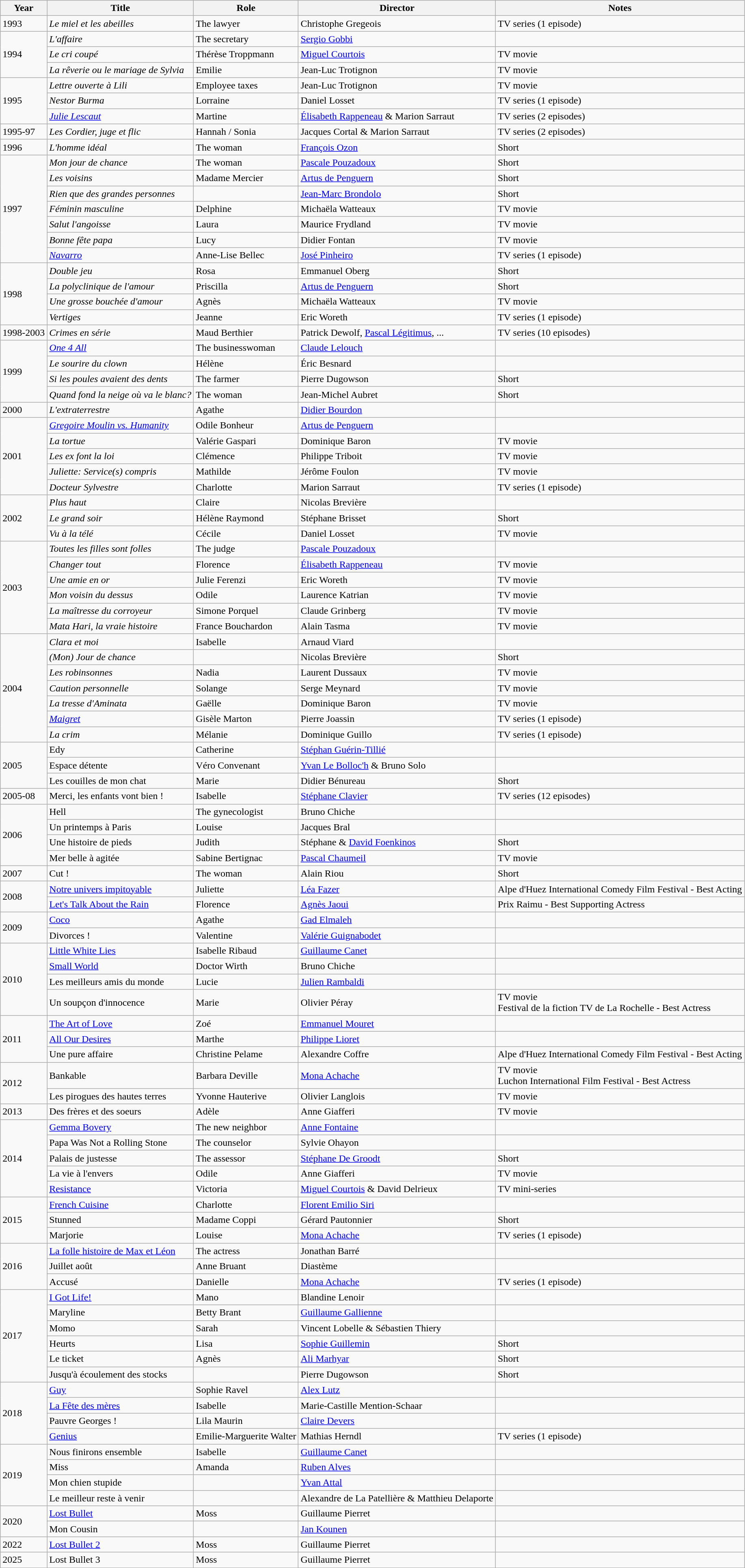<table class="wikitable sortable">
<tr>
<th>Year</th>
<th>Title</th>
<th>Role</th>
<th>Director</th>
<th class="unsortable">Notes</th>
</tr>
<tr>
<td>1993</td>
<td><em>Le miel et les abeilles</em></td>
<td>The lawyer</td>
<td>Christophe Gregeois</td>
<td>TV series (1 episode)</td>
</tr>
<tr>
<td rowspan=3>1994</td>
<td><em>L'affaire</em></td>
<td>The secretary</td>
<td><a href='#'>Sergio Gobbi</a></td>
<td></td>
</tr>
<tr>
<td><em>Le cri coupé</em></td>
<td>Thérèse Troppmann</td>
<td><a href='#'>Miguel Courtois</a></td>
<td>TV movie</td>
</tr>
<tr>
<td><em>La rêverie ou le mariage de Sylvia</em></td>
<td>Emilie</td>
<td>Jean-Luc Trotignon</td>
<td>TV movie</td>
</tr>
<tr>
<td rowspan=3>1995</td>
<td><em>Lettre ouverte à Lili</em></td>
<td>Employee taxes</td>
<td>Jean-Luc Trotignon</td>
<td>TV movie</td>
</tr>
<tr>
<td><em>Nestor Burma</em></td>
<td>Lorraine</td>
<td>Daniel Losset</td>
<td>TV series (1 episode)</td>
</tr>
<tr>
<td><em><a href='#'>Julie Lescaut</a></em></td>
<td>Martine</td>
<td><a href='#'>Élisabeth Rappeneau</a> & Marion Sarraut</td>
<td>TV series (2 episodes)</td>
</tr>
<tr>
<td>1995-97</td>
<td><em>Les Cordier, juge et flic</em></td>
<td>Hannah / Sonia</td>
<td>Jacques Cortal & Marion Sarraut</td>
<td>TV series (2 episodes)</td>
</tr>
<tr>
<td>1996</td>
<td><em>L'homme idéal</em></td>
<td>The woman</td>
<td><a href='#'>François Ozon</a></td>
<td>Short</td>
</tr>
<tr>
<td rowspan=7>1997</td>
<td><em>Mon jour de chance</em></td>
<td>The woman</td>
<td><a href='#'>Pascale Pouzadoux</a></td>
<td>Short</td>
</tr>
<tr>
<td><em>Les voisins</em></td>
<td>Madame Mercier</td>
<td><a href='#'>Artus de Penguern</a></td>
<td>Short</td>
</tr>
<tr>
<td><em>Rien que des grandes personnes</em></td>
<td></td>
<td><a href='#'>Jean-Marc Brondolo</a></td>
<td>Short</td>
</tr>
<tr>
<td><em>Féminin masculine</em></td>
<td>Delphine</td>
<td>Michaëla Watteaux</td>
<td>TV movie</td>
</tr>
<tr>
<td><em>Salut l'angoisse</em></td>
<td>Laura</td>
<td>Maurice Frydland</td>
<td>TV movie</td>
</tr>
<tr>
<td><em>Bonne fête papa</em></td>
<td>Lucy</td>
<td>Didier Fontan</td>
<td>TV movie</td>
</tr>
<tr>
<td><em><a href='#'>Navarro</a></em></td>
<td>Anne-Lise Bellec</td>
<td><a href='#'>José Pinheiro</a></td>
<td>TV series (1 episode)</td>
</tr>
<tr>
<td rowspan=4>1998</td>
<td><em>Double jeu</em></td>
<td>Rosa</td>
<td>Emmanuel Oberg</td>
<td>Short</td>
</tr>
<tr>
<td><em>La polyclinique de l'amour</em></td>
<td>Priscilla</td>
<td><a href='#'>Artus de Penguern</a></td>
<td>Short</td>
</tr>
<tr>
<td><em>Une grosse bouchée d'amour</em></td>
<td>Agnès</td>
<td>Michaëla Watteaux</td>
<td>TV movie</td>
</tr>
<tr>
<td><em>Vertiges</em></td>
<td>Jeanne</td>
<td>Eric Woreth</td>
<td>TV series (1 episode)</td>
</tr>
<tr>
<td>1998-2003</td>
<td><em>Crimes en série</em></td>
<td>Maud Berthier</td>
<td>Patrick Dewolf, <a href='#'>Pascal Légitimus</a>, ...</td>
<td>TV series (10 episodes)</td>
</tr>
<tr>
<td rowspan=4>1999</td>
<td><em><a href='#'>One 4 All</a></em></td>
<td>The businesswoman</td>
<td><a href='#'>Claude Lelouch</a></td>
<td></td>
</tr>
<tr>
<td><em>Le sourire du clown</em></td>
<td>Hélène</td>
<td>Éric Besnard</td>
<td></td>
</tr>
<tr>
<td><em>Si les poules avaient des dents</em></td>
<td>The farmer</td>
<td>Pierre Dugowson</td>
<td>Short</td>
</tr>
<tr>
<td><em>Quand fond la neige où va le blanc?</em></td>
<td>The woman</td>
<td>Jean-Michel Aubret</td>
<td>Short</td>
</tr>
<tr>
<td>2000</td>
<td><em>L'extraterrestre</em></td>
<td>Agathe</td>
<td><a href='#'>Didier Bourdon</a></td>
<td></td>
</tr>
<tr>
<td rowspan=5>2001</td>
<td><em><a href='#'>Gregoire Moulin vs. Humanity</a></em></td>
<td>Odile Bonheur</td>
<td><a href='#'>Artus de Penguern</a></td>
<td></td>
</tr>
<tr>
<td><em>La tortue</em></td>
<td>Valérie Gaspari</td>
<td>Dominique Baron</td>
<td>TV movie</td>
</tr>
<tr>
<td><em>Les ex font la loi</em></td>
<td>Clémence</td>
<td>Philippe Triboit</td>
<td>TV movie</td>
</tr>
<tr>
<td><em>Juliette: Service(s) compris</em></td>
<td>Mathilde</td>
<td>Jérôme Foulon</td>
<td>TV movie</td>
</tr>
<tr>
<td><em>Docteur Sylvestre</em></td>
<td>Charlotte</td>
<td>Marion Sarraut</td>
<td>TV series (1 episode)</td>
</tr>
<tr>
<td rowspan=3>2002</td>
<td><em>Plus haut</em></td>
<td>Claire</td>
<td>Nicolas Brevière</td>
<td></td>
</tr>
<tr>
<td><em>Le grand soir</em></td>
<td>Hélène Raymond</td>
<td>Stéphane Brisset</td>
<td>Short</td>
</tr>
<tr>
<td><em>Vu à la télé</em></td>
<td>Cécile</td>
<td>Daniel Losset</td>
<td>TV movie</td>
</tr>
<tr>
<td rowspan=6>2003</td>
<td><em>Toutes les filles sont folles</em></td>
<td>The judge</td>
<td><a href='#'>Pascale Pouzadoux</a></td>
<td></td>
</tr>
<tr>
<td><em>Changer tout</em></td>
<td>Florence</td>
<td><a href='#'>Élisabeth Rappeneau</a></td>
<td>TV movie</td>
</tr>
<tr>
<td><em>Une amie en or</em></td>
<td>Julie Ferenzi</td>
<td>Eric Woreth</td>
<td>TV movie</td>
</tr>
<tr>
<td><em>Mon voisin du dessus</em></td>
<td>Odile</td>
<td>Laurence Katrian</td>
<td>TV movie</td>
</tr>
<tr>
<td><em>La maîtresse du corroyeur</em></td>
<td>Simone Porquel</td>
<td>Claude Grinberg</td>
<td>TV movie</td>
</tr>
<tr>
<td><em>Mata Hari, la vraie histoire</em></td>
<td>France Bouchardon</td>
<td>Alain Tasma</td>
<td>TV movie</td>
</tr>
<tr>
<td rowspan=7>2004</td>
<td><em>Clara et moi</em></td>
<td>Isabelle</td>
<td>Arnaud Viard</td>
<td></td>
</tr>
<tr>
<td><em>(Mon) Jour de chance</em></td>
<td></td>
<td>Nicolas Brevière</td>
<td>Short</td>
</tr>
<tr>
<td><em>Les robinsonnes</em></td>
<td>Nadia</td>
<td>Laurent Dussaux</td>
<td>TV movie</td>
</tr>
<tr>
<td><em>Caution personnelle</em></td>
<td>Solange</td>
<td>Serge Meynard</td>
<td>TV movie</td>
</tr>
<tr>
<td><em>La tresse d'Aminata</em></td>
<td>Gaëlle</td>
<td>Dominique Baron</td>
<td>TV movie</td>
</tr>
<tr>
<td><em><a href='#'>Maigret</a></em></td>
<td>Gisèle Marton</td>
<td>Pierre Joassin</td>
<td>TV series (1 episode)</td>
</tr>
<tr>
<td><em>La crim<strong></td>
<td>Mélanie</td>
<td>Dominique Guillo</td>
<td>TV series (1 episode)</td>
</tr>
<tr>
<td rowspan=3>2005</td>
<td></em>Edy<em></td>
<td>Catherine</td>
<td><a href='#'>Stéphan Guérin-Tillié</a></td>
<td></td>
</tr>
<tr>
<td></em>Espace détente<em></td>
<td>Véro Convenant</td>
<td><a href='#'>Yvan Le Bolloc'h</a> & Bruno Solo</td>
<td></td>
</tr>
<tr>
<td></em>Les couilles de mon chat<em></td>
<td>Marie</td>
<td>Didier Bénureau</td>
<td>Short</td>
</tr>
<tr>
<td>2005-08</td>
<td></em>Merci, les enfants vont bien !<em></td>
<td>Isabelle</td>
<td><a href='#'>Stéphane Clavier</a></td>
<td>TV series (12 episodes)</td>
</tr>
<tr>
<td rowspan=4>2006</td>
<td></em>Hell<em></td>
<td>The gynecologist</td>
<td>Bruno Chiche</td>
<td></td>
</tr>
<tr>
<td></em>Un printemps à Paris<em></td>
<td>Louise</td>
<td>Jacques Bral</td>
<td></td>
</tr>
<tr>
<td></em>Une histoire de pieds<em></td>
<td>Judith</td>
<td>Stéphane & <a href='#'>David Foenkinos</a></td>
<td>Short</td>
</tr>
<tr>
<td></em>Mer belle à agitée<em></td>
<td>Sabine Bertignac</td>
<td><a href='#'>Pascal Chaumeil</a></td>
<td>TV movie</td>
</tr>
<tr>
<td>2007</td>
<td></em>Cut !<em></td>
<td>The woman</td>
<td>Alain Riou</td>
<td>Short</td>
</tr>
<tr>
<td rowspan=2>2008</td>
<td></em><a href='#'>Notre univers impitoyable</a><em></td>
<td>Juliette</td>
<td><a href='#'>Léa Fazer</a></td>
<td>Alpe d'Huez International Comedy Film Festival - Best Acting</td>
</tr>
<tr>
<td></em><a href='#'>Let's Talk About the Rain</a><em></td>
<td>Florence</td>
<td><a href='#'>Agnès Jaoui</a></td>
<td>Prix Raimu - Best Supporting Actress</td>
</tr>
<tr>
<td rowspan=2>2009</td>
<td></em><a href='#'>Coco</a><em></td>
<td>Agathe</td>
<td><a href='#'>Gad Elmaleh</a></td>
<td></td>
</tr>
<tr>
<td></em>Divorces !<em></td>
<td>Valentine</td>
<td><a href='#'>Valérie Guignabodet</a></td>
<td></td>
</tr>
<tr>
<td rowspan=4>2010</td>
<td></em><a href='#'>Little White Lies</a><em></td>
<td>Isabelle Ribaud</td>
<td><a href='#'>Guillaume Canet</a></td>
<td></td>
</tr>
<tr>
<td></em><a href='#'>Small World</a><em></td>
<td>Doctor Wirth</td>
<td>Bruno Chiche</td>
<td></td>
</tr>
<tr>
<td></em>Les meilleurs amis du monde<em></td>
<td>Lucie</td>
<td><a href='#'>Julien Rambaldi</a></td>
<td></td>
</tr>
<tr>
<td></em>Un soupçon d'innocence<em></td>
<td>Marie</td>
<td>Olivier Péray</td>
<td>TV movie<br>Festival de la fiction TV de La Rochelle - Best Actress</td>
</tr>
<tr>
<td rowspan=3>2011</td>
<td></em><a href='#'>The Art of Love</a><em></td>
<td>Zoé</td>
<td><a href='#'>Emmanuel Mouret</a></td>
<td></td>
</tr>
<tr>
<td></em><a href='#'>All Our Desires</a><em></td>
<td>Marthe</td>
<td><a href='#'>Philippe Lioret</a></td>
<td></td>
</tr>
<tr>
<td></em>Une pure affaire<em></td>
<td>Christine Pelame</td>
<td>Alexandre Coffre</td>
<td>Alpe d'Huez International Comedy Film Festival - Best Acting</td>
</tr>
<tr>
<td rowspan=2>2012</td>
<td></em>Bankable<em></td>
<td>Barbara Deville</td>
<td><a href='#'>Mona Achache</a></td>
<td>TV movie<br>Luchon International Film Festival - Best Actress</td>
</tr>
<tr>
<td></em>Les pirogues des hautes terres<em></td>
<td>Yvonne Hauterive</td>
<td>Olivier Langlois</td>
<td>TV movie</td>
</tr>
<tr>
<td>2013</td>
<td></em>Des frères et des soeurs<em></td>
<td>Adèle</td>
<td>Anne Giafferi</td>
<td>TV movie</td>
</tr>
<tr>
<td rowspan=5>2014</td>
<td></em><a href='#'>Gemma Bovery</a><em></td>
<td>The new neighbor</td>
<td><a href='#'>Anne Fontaine</a></td>
<td></td>
</tr>
<tr>
<td></em>Papa Was Not a Rolling Stone<em></td>
<td>The counselor</td>
<td>Sylvie Ohayon</td>
<td></td>
</tr>
<tr>
<td></em>Palais de justesse<em></td>
<td>The assessor</td>
<td><a href='#'>Stéphane De Groodt</a></td>
<td>Short</td>
</tr>
<tr>
<td></em>La vie à l'envers<em></td>
<td>Odile</td>
<td>Anne Giafferi</td>
<td>TV movie</td>
</tr>
<tr>
<td></em><a href='#'>Resistance</a><em></td>
<td>Victoria</td>
<td><a href='#'>Miguel Courtois</a> & David Delrieux</td>
<td>TV mini-series</td>
</tr>
<tr>
<td rowspan=3>2015</td>
<td></em><a href='#'>French Cuisine</a><em></td>
<td>Charlotte</td>
<td><a href='#'>Florent Emilio Siri</a></td>
<td></td>
</tr>
<tr>
<td></em>Stunned<em></td>
<td>Madame Coppi</td>
<td>Gérard Pautonnier</td>
<td>Short</td>
</tr>
<tr>
<td></em>Marjorie<em></td>
<td>Louise</td>
<td><a href='#'>Mona Achache</a></td>
<td>TV series (1 episode)</td>
</tr>
<tr>
<td rowspan=3>2016</td>
<td></em><a href='#'>La folle histoire de Max et Léon</a><em></td>
<td>The actress</td>
<td>Jonathan Barré</td>
<td></td>
</tr>
<tr>
<td></em>Juillet août<em></td>
<td>Anne Bruant</td>
<td>Diastème</td>
<td></td>
</tr>
<tr>
<td></em>Accusé<em></td>
<td>Danielle</td>
<td><a href='#'>Mona Achache</a></td>
<td>TV series (1 episode)</td>
</tr>
<tr>
<td rowspan=6>2017</td>
<td></em><a href='#'>I Got Life!</a><em></td>
<td>Mano</td>
<td>Blandine Lenoir</td>
<td></td>
</tr>
<tr>
<td></em>Maryline<em></td>
<td>Betty Brant</td>
<td><a href='#'>Guillaume Gallienne</a></td>
<td></td>
</tr>
<tr>
<td></em>Momo<em></td>
<td>Sarah</td>
<td>Vincent Lobelle & Sébastien Thiery</td>
<td></td>
</tr>
<tr>
<td></em>Heurts<em></td>
<td>Lisa</td>
<td><a href='#'>Sophie Guillemin</a></td>
<td>Short</td>
</tr>
<tr>
<td></em>Le ticket<em></td>
<td>Agnès</td>
<td><a href='#'>Ali Marhyar</a></td>
<td>Short</td>
</tr>
<tr>
<td></em>Jusqu'à écoulement des stocks<em></td>
<td></td>
<td>Pierre Dugowson</td>
<td>Short</td>
</tr>
<tr>
<td rowspan=4>2018</td>
<td></em><a href='#'>Guy</a><em></td>
<td>Sophie Ravel</td>
<td><a href='#'>Alex Lutz</a></td>
<td></td>
</tr>
<tr>
<td></em><a href='#'>La Fête des mères</a><em></td>
<td>Isabelle</td>
<td>Marie-Castille Mention-Schaar</td>
<td></td>
</tr>
<tr>
<td></em>Pauvre Georges !<em></td>
<td>Lila Maurin</td>
<td><a href='#'>Claire Devers</a></td>
<td></td>
</tr>
<tr>
<td></em><a href='#'>Genius</a><em></td>
<td>Emilie-Marguerite Walter</td>
<td>Mathias Herndl</td>
<td>TV series (1 episode)</td>
</tr>
<tr>
<td rowspan=4>2019</td>
<td></em>Nous finirons ensemble<em></td>
<td>Isabelle</td>
<td><a href='#'>Guillaume Canet</a></td>
<td></td>
</tr>
<tr>
<td></em>Miss<em></td>
<td>Amanda</td>
<td><a href='#'>Ruben Alves</a></td>
<td></td>
</tr>
<tr>
<td></em>Mon chien stupide<em></td>
<td></td>
<td><a href='#'>Yvan Attal</a></td>
<td></td>
</tr>
<tr>
<td></em>Le meilleur reste à venir<em></td>
<td></td>
<td>Alexandre de La Patellière & Matthieu Delaporte</td>
<td></td>
</tr>
<tr>
<td rowspan=2>2020</td>
<td></em><a href='#'>Lost Bullet</a><em></td>
<td>Moss</td>
<td>Guillaume Pierret</td>
<td></td>
</tr>
<tr>
<td></em>Mon Cousin<em></td>
<td></td>
<td><a href='#'>Jan Kounen</a></td>
<td></td>
</tr>
<tr>
<td>2022</td>
<td></em><a href='#'>Lost Bullet 2</a><em></td>
<td>Moss</td>
<td>Guillaume Pierret</td>
<td></td>
</tr>
<tr>
<td>2025</td>
<td>Lost Bullet 3</td>
<td>Moss</td>
<td>Guillaume Pierret</td>
<td></td>
</tr>
<tr>
</tr>
</table>
